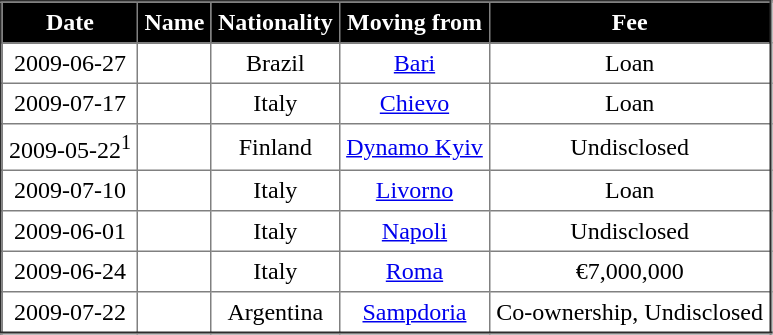<table border="2" cellpadding="4" style="border-collapse:collapse; text-align:center;">
<tr style="background:#000000; color:white;">
<th>Date</th>
<th>Name</th>
<th>Nationality</th>
<th>Moving from</th>
<th>Fee</th>
</tr>
<tr>
<td>2009-06-27</td>
<td></td>
<td>Brazil</td>
<td><a href='#'>Bari</a></td>
<td>Loan</td>
</tr>
<tr>
<td>2009-07-17</td>
<td></td>
<td>Italy</td>
<td><a href='#'>Chievo</a></td>
<td>Loan</td>
</tr>
<tr>
<td>2009-05-22<sup>1</sup></td>
<td></td>
<td>Finland</td>
<td> <a href='#'>Dynamo Kyiv</a></td>
<td>Undisclosed</td>
</tr>
<tr>
<td>2009-07-10</td>
<td></td>
<td>Italy</td>
<td><a href='#'>Livorno</a></td>
<td>Loan</td>
</tr>
<tr>
<td>2009-06-01</td>
<td></td>
<td>Italy</td>
<td><a href='#'>Napoli</a></td>
<td>Undisclosed</td>
</tr>
<tr>
<td>2009-06-24</td>
<td></td>
<td>Italy</td>
<td><a href='#'>Roma</a></td>
<td>€7,000,000</td>
</tr>
<tr>
<td>2009-07-22</td>
<td></td>
<td>Argentina</td>
<td><a href='#'>Sampdoria</a></td>
<td>Co-ownership, Undisclosed</td>
</tr>
</table>
